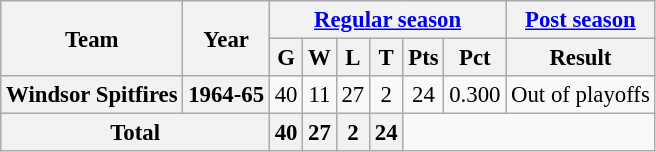<table class="wikitable" style="font-size: 95%; text-align:center;">
<tr>
<th rowspan="2">Team</th>
<th rowspan="2">Year</th>
<th colspan="6"><a href='#'>Regular season</a></th>
<th colspan="1"><a href='#'>Post season</a></th>
</tr>
<tr>
<th>G</th>
<th>W</th>
<th>L</th>
<th>T</th>
<th>Pts</th>
<th>Pct</th>
<th>Result</th>
</tr>
<tr>
<th>Windsor Spitfires</th>
<th>1964-65</th>
<td>40</td>
<td>11</td>
<td>27</td>
<td>2</td>
<td>24</td>
<td>0.300</td>
<td>Out of playoffs</td>
</tr>
<tr>
<th colspan="2">Total</th>
<th>40</th>
<th 11>27</th>
<th>2</th>
<th>24</th>
</tr>
</table>
